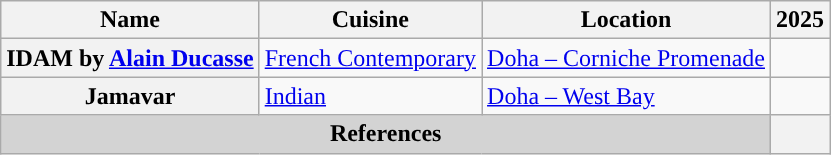<table class="wikitable sortable plainrowheaders" style="text-align:left;"">
<tr>
<th scope="col">Name</th>
<th scope="col">Cuisine</th>
<th scope="col">Location</th>
<th scope="col">2025</th>
</tr>
<tr>
<th scope="row">IDAM by <a href='#'>Alain Ducasse</a></th>
<td><a href='#'>French Contemporary</a></td>
<td><a href='#'>Doha – Corniche Promenade</a></td>
<td></td>
</tr>
<tr>
<th scope="row">Jamavar</th>
<td><a href='#'>Indian</a></td>
<td><a href='#'>Doha – West Bay</a></td>
<td></td>
</tr>
<tr>
<th colspan="3" style="text-align: center;background: lightgray;">References</th>
<th></th>
</tr>
</table>
